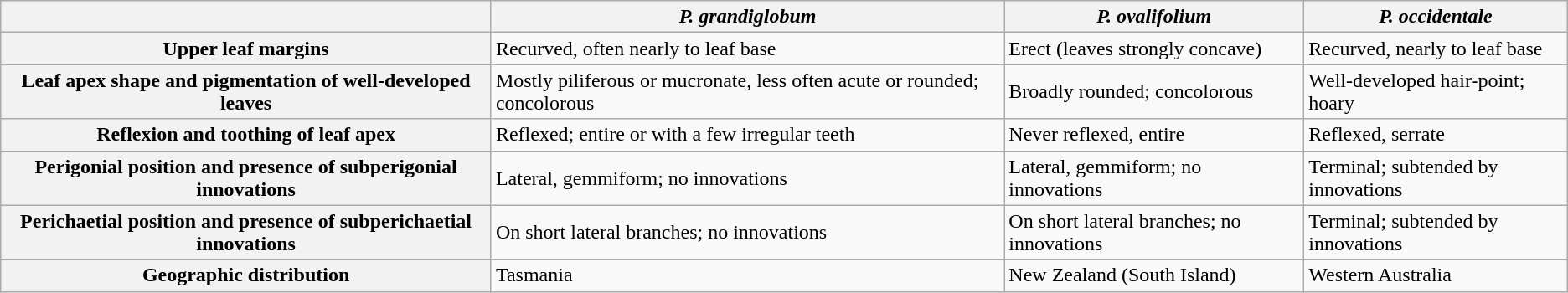<table class="wikitable">
<tr>
<th> </th>
<th><em>P. grandiglobum</em></th>
<th><em>P. ovalifolium</em></th>
<th><em>P. occidentale</em></th>
</tr>
<tr>
<th>Upper leaf margins</th>
<td>Recurved, often nearly to leaf base</td>
<td>Erect (leaves strongly concave)</td>
<td>Recurved, nearly to leaf base</td>
</tr>
<tr>
<th>Leaf apex shape and pigmentation of well-developed leaves</th>
<td>Mostly piliferous or mucronate, less often acute or rounded; concolorous</td>
<td>Broadly rounded; concolorous</td>
<td>Well-developed hair-point; hoary</td>
</tr>
<tr>
<th>Reflexion and toothing of leaf apex</th>
<td>Reflexed; entire or with a few irregular teeth</td>
<td>Never reflexed, entire</td>
<td>Reflexed, serrate</td>
</tr>
<tr>
<th>Perigonial position and presence of subperigonial innovations</th>
<td>Lateral, gemmiform; no innovations</td>
<td>Lateral, gemmiform; no innovations</td>
<td>Terminal; subtended by innovations</td>
</tr>
<tr>
<th>Perichaetial position and presence of subperichaetial innovations</th>
<td>On short lateral branches; no innovations</td>
<td>On short lateral branches; no innovations</td>
<td>Terminal; subtended by innovations</td>
</tr>
<tr>
<th>Geographic distribution</th>
<td>Tasmania</td>
<td>New Zealand (South Island)</td>
<td>Western Australia</td>
</tr>
</table>
